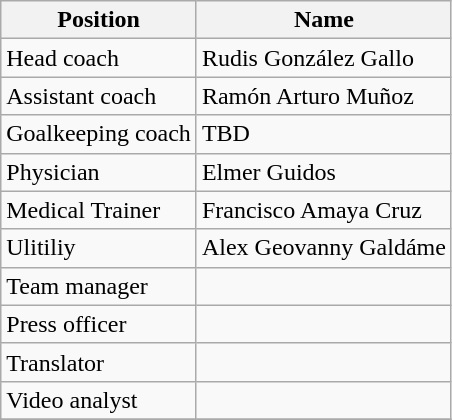<table class="wikitable">
<tr>
<th>Position</th>
<th>Name</th>
</tr>
<tr>
<td>Head coach</td>
<td> Rudis González Gallo</td>
</tr>
<tr>
<td>Assistant coach</td>
<td> Ramón Arturo Muñoz</td>
</tr>
<tr>
<td>Goalkeeping coach</td>
<td> TBD</td>
</tr>
<tr>
<td>Physician</td>
<td> Elmer Guidos</td>
</tr>
<tr>
<td>Medical Trainer</td>
<td> Francisco Amaya Cruz</td>
</tr>
<tr>
<td>Ulitiliy</td>
<td> Alex Geovanny Galdáme</td>
</tr>
<tr>
<td>Team manager</td>
<td></td>
</tr>
<tr>
<td>Press officer</td>
<td></td>
</tr>
<tr>
<td>Translator</td>
<td></td>
</tr>
<tr>
<td>Video analyst</td>
<td></td>
</tr>
<tr>
</tr>
</table>
